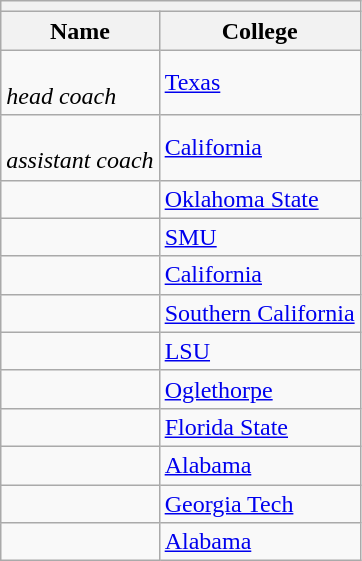<table class="wikitable sortable">
<tr>
<th colspan=2></th>
</tr>
<tr>
<th>Name</th>
<th>College</th>
</tr>
<tr>
<td><br><em>head coach</em></td>
<td><a href='#'>Texas</a></td>
</tr>
<tr>
<td><br><em>assistant coach</em></td>
<td><a href='#'>California</a></td>
</tr>
<tr>
<td></td>
<td><a href='#'>Oklahoma State</a></td>
</tr>
<tr>
<td></td>
<td><a href='#'>SMU</a></td>
</tr>
<tr>
<td></td>
<td><a href='#'>California</a></td>
</tr>
<tr>
<td></td>
<td><a href='#'>Southern California</a></td>
</tr>
<tr>
<td></td>
<td><a href='#'>LSU</a></td>
</tr>
<tr>
<td></td>
<td><a href='#'>Oglethorpe</a></td>
</tr>
<tr>
<td></td>
<td><a href='#'>Florida State</a></td>
</tr>
<tr>
<td></td>
<td><a href='#'>Alabama</a></td>
</tr>
<tr>
<td></td>
<td><a href='#'>Georgia Tech</a></td>
</tr>
<tr>
<td></td>
<td><a href='#'>Alabama</a></td>
</tr>
</table>
